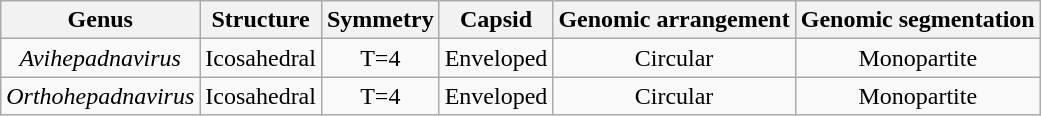<table class="wikitable sortable" style="text-align:center">
<tr>
<th>Genus</th>
<th>Structure</th>
<th>Symmetry</th>
<th>Capsid</th>
<th>Genomic arrangement</th>
<th>Genomic segmentation</th>
</tr>
<tr>
<td><em>Avihepadnavirus</em></td>
<td>Icosahedral</td>
<td>T=4</td>
<td>Enveloped</td>
<td>Circular</td>
<td>Monopartite</td>
</tr>
<tr>
<td><em>Orthohepadnavirus</em></td>
<td>Icosahedral</td>
<td>T=4</td>
<td>Enveloped</td>
<td>Circular</td>
<td>Monopartite</td>
</tr>
</table>
